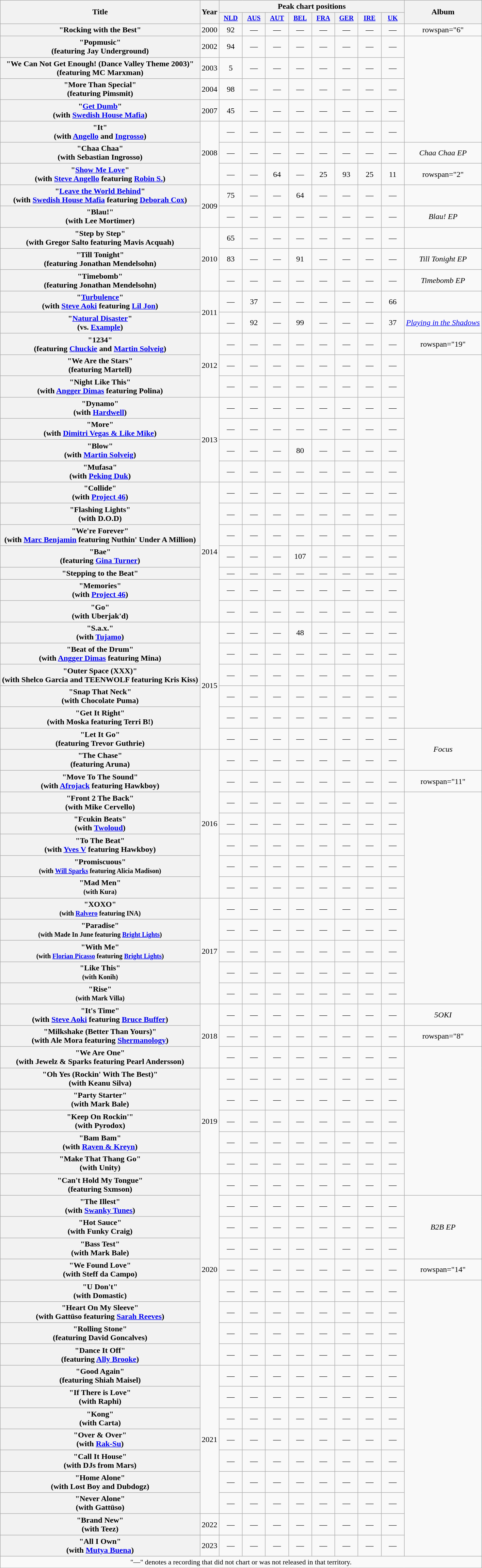<table class="wikitable plainrowheaders" style="text-align:center;" border="1">
<tr>
<th scope="col" rowspan="2">Title</th>
<th scope="col" rowspan="2">Year</th>
<th scope="col" colspan="8">Peak chart positions</th>
<th scope="col" rowspan="2">Album</th>
</tr>
<tr>
<th scope="col" style="width:3em;font-size:85%;"><a href='#'>NLD</a><br></th>
<th scope="col" style="width:3em;font-size:85%;"><a href='#'>AUS</a><br></th>
<th scope="col" style="width:3em;font-size:85%;"><a href='#'>AUT</a><br></th>
<th scope="col" style="width:3em;font-size:85%;"><a href='#'>BEL</a><br></th>
<th scope="col" style="width:3em;font-size:85%;"><a href='#'>FRA</a><br></th>
<th scope="col" style="width:3em;font-size:85%;"><a href='#'>GER</a><br></th>
<th scope="col" style="width:3em;font-size:85%;"><a href='#'>IRE</a><br></th>
<th scope="col" style="width:3em;font-size:85%;"><a href='#'>UK</a><br></th>
</tr>
<tr>
<th scope="row">"Rocking with the Best"</th>
<td>2000</td>
<td>92</td>
<td>—</td>
<td>—</td>
<td>—</td>
<td>—</td>
<td>—</td>
<td>—</td>
<td>—</td>
<td>rowspan="6" </td>
</tr>
<tr>
<th scope="row">"Popmusic"<br><span>(featuring Jay Underground)</span></th>
<td>2002</td>
<td>94</td>
<td>—</td>
<td>—</td>
<td>—</td>
<td>—</td>
<td>—</td>
<td>—</td>
<td>—</td>
</tr>
<tr>
<th scope="row">"We Can Not Get Enough! (Dance Valley Theme 2003)"<br><span>(featuring MC Marxman)</span></th>
<td>2003</td>
<td>5</td>
<td>—</td>
<td>—</td>
<td>—</td>
<td>—</td>
<td>—</td>
<td>—</td>
<td>—</td>
</tr>
<tr>
<th scope="row">"More Than Special"<br><span>(featuring Pimsmit)</span></th>
<td>2004</td>
<td>98</td>
<td>—</td>
<td>—</td>
<td>—</td>
<td>—</td>
<td>—</td>
<td>—</td>
<td>—</td>
</tr>
<tr>
<th scope="row">"<a href='#'>Get Dumb</a>"<br><span>(with <a href='#'>Swedish House Mafia</a>)</span></th>
<td>2007</td>
<td>45</td>
<td>—</td>
<td>—</td>
<td>—</td>
<td>—</td>
<td>—</td>
<td>—</td>
<td>—</td>
</tr>
<tr>
<th scope="row">"It"<br><span>(with <a href='#'>Angello</a> and <a href='#'>Ingrosso</a>)</span></th>
<td rowspan="3">2008</td>
<td>—</td>
<td>—</td>
<td>—</td>
<td>—</td>
<td>—</td>
<td>—</td>
<td>—</td>
<td>—</td>
</tr>
<tr>
<th scope="row">"Chaa Chaa"<br><span>(with Sebastian Ingrosso)</span></th>
<td>—</td>
<td>—</td>
<td>—</td>
<td>—</td>
<td>—</td>
<td>—</td>
<td>—</td>
<td>—</td>
<td><em>Chaa Chaa EP</em></td>
</tr>
<tr>
<th scope="row">"<a href='#'>Show Me Love</a>"<br><span>(with <a href='#'>Steve Angello</a> featuring <a href='#'>Robin S.</a>)</span></th>
<td>—</td>
<td>—</td>
<td>64</td>
<td>—</td>
<td>25</td>
<td>93</td>
<td>25</td>
<td>11</td>
<td>rowspan="2" </td>
</tr>
<tr>
<th scope="row">"<a href='#'>Leave the World Behind</a>"<br><span>(with <a href='#'>Swedish House Mafia</a> featuring <a href='#'>Deborah Cox</a>)</span></th>
<td rowspan="2">2009</td>
<td>75</td>
<td>—</td>
<td>—</td>
<td>64</td>
<td>—</td>
<td>—</td>
<td>—</td>
<td>—</td>
</tr>
<tr>
<th scope="row">"Blau!"<br><span>(with Lee Mortimer)</span></th>
<td>—</td>
<td>—</td>
<td>—</td>
<td>—</td>
<td>—</td>
<td>—</td>
<td>—</td>
<td>—</td>
<td><em>Blau! EP</em></td>
</tr>
<tr>
<th scope="row">"Step by Step"<br><span>(with Gregor Salto featuring Mavis Acquah)</span></th>
<td rowspan="3">2010</td>
<td>65</td>
<td>—</td>
<td>—</td>
<td>—</td>
<td>—</td>
<td>—</td>
<td>—</td>
<td>—</td>
<td></td>
</tr>
<tr>
<th scope="row">"Till Tonight"<br><span>(featuring Jonathan Mendelsohn)</span></th>
<td>83</td>
<td>—</td>
<td>—</td>
<td>91</td>
<td>—</td>
<td>—</td>
<td>—</td>
<td>—</td>
<td><em>Till Tonight EP</em></td>
</tr>
<tr>
<th scope="row">"Timebomb"<br><span>(featuring Jonathan Mendelsohn)</span></th>
<td>—</td>
<td>—</td>
<td>—</td>
<td>—</td>
<td>—</td>
<td>—</td>
<td>—</td>
<td>—</td>
<td><em>Timebomb EP</em></td>
</tr>
<tr>
<th scope="row">"<a href='#'>Turbulence</a>"<br><span>(with <a href='#'>Steve Aoki</a> featuring <a href='#'>Lil Jon</a>)</span></th>
<td rowspan="2">2011</td>
<td>—</td>
<td>37</td>
<td>—</td>
<td>—</td>
<td>—</td>
<td>—</td>
<td>—</td>
<td>66</td>
<td></td>
</tr>
<tr>
<th scope="row">"<a href='#'>Natural Disaster</a>"<br><span>(vs. <a href='#'>Example</a>)</span></th>
<td>—</td>
<td>92</td>
<td>—</td>
<td>99</td>
<td>—</td>
<td>—</td>
<td>—</td>
<td>37</td>
<td><em><a href='#'>Playing in the Shadows</a></em></td>
</tr>
<tr>
<th scope="row">"1234"<br><span>(featuring <a href='#'>Chuckie</a> and <a href='#'>Martin Solveig</a>)</span></th>
<td rowspan="3">2012</td>
<td>—</td>
<td>—</td>
<td>—</td>
<td>—</td>
<td>—</td>
<td>—</td>
<td>—</td>
<td>—</td>
<td>rowspan="19" </td>
</tr>
<tr>
<th scope="row">"We Are the Stars"<br><span>(featuring Martell)</span></th>
<td>—</td>
<td>—</td>
<td>—</td>
<td>—</td>
<td>—</td>
<td>—</td>
<td>—</td>
<td>—</td>
</tr>
<tr>
<th scope="row">"Night Like This"<br><span>(with <a href='#'>Angger Dimas</a> featuring Polina)</span></th>
<td>—</td>
<td>—</td>
<td>—</td>
<td>—</td>
<td>—</td>
<td>—</td>
<td>—</td>
<td>—</td>
</tr>
<tr>
<th scope="row">"Dynamo"<br><span>(with <a href='#'>Hardwell</a>)</span></th>
<td rowspan="4">2013</td>
<td>—</td>
<td>—</td>
<td>—</td>
<td>—</td>
<td>—</td>
<td>—</td>
<td>—</td>
<td>—</td>
</tr>
<tr>
<th scope="row">"More"<br><span>(with <a href='#'>Dimitri Vegas & Like Mike</a>)</span></th>
<td>—</td>
<td>—</td>
<td>—</td>
<td>—</td>
<td>—</td>
<td>—</td>
<td>—</td>
<td>—</td>
</tr>
<tr>
<th scope="row">"Blow"<br><span>(with <a href='#'>Martin Solveig</a>)</span></th>
<td>—</td>
<td>—</td>
<td>—</td>
<td>80</td>
<td>—</td>
<td>—</td>
<td>—</td>
<td>—</td>
</tr>
<tr>
<th scope="row">"Mufasa"<br><span>(with <a href='#'>Peking Duk</a>)</span></th>
<td>—</td>
<td>—</td>
<td>—</td>
<td>—</td>
<td>—</td>
<td>—</td>
<td>—</td>
<td>—</td>
</tr>
<tr>
<th scope="row">"Collide"<br><span>(with <a href='#'>Project 46</a>)</span></th>
<td rowspan="7">2014</td>
<td>—</td>
<td>—</td>
<td>—</td>
<td>—</td>
<td>—</td>
<td>—</td>
<td>—</td>
<td>—</td>
</tr>
<tr>
<th scope="row">"Flashing Lights"<br><span>(with D.O.D)</span></th>
<td>—</td>
<td>—</td>
<td>—</td>
<td>—</td>
<td>—</td>
<td>—</td>
<td>—</td>
<td>—</td>
</tr>
<tr>
<th scope="row">"We're Forever"<br><span>(with <a href='#'>Marc Benjamin</a> featuring Nuthin' Under A Million)</span></th>
<td>—</td>
<td>—</td>
<td>—</td>
<td>—</td>
<td>—</td>
<td>—</td>
<td>—</td>
<td>—</td>
</tr>
<tr>
<th scope="row">"Bae"<br><span>(featuring <a href='#'>Gina Turner</a>)</span></th>
<td>—</td>
<td>—</td>
<td>—</td>
<td>107</td>
<td>—</td>
<td>—</td>
<td>—</td>
<td>—</td>
</tr>
<tr>
<th scope="row">"Stepping to the Beat"</th>
<td>—</td>
<td>—</td>
<td>—</td>
<td>—</td>
<td>—</td>
<td>—</td>
<td>—</td>
<td>—</td>
</tr>
<tr>
<th scope="row">"Memories"<br><span>(with <a href='#'>Project 46</a>)</span></th>
<td>—</td>
<td>—</td>
<td>—</td>
<td>—</td>
<td>—</td>
<td>—</td>
<td>—</td>
<td>—</td>
</tr>
<tr>
<th scope="row">"Go"<br><span>(with Uberjak'd)</span></th>
<td>—</td>
<td>—</td>
<td>—</td>
<td>—</td>
<td>—</td>
<td>—</td>
<td>—</td>
<td>—</td>
</tr>
<tr>
<th scope="row">"S.a.x."<br><span>(with <a href='#'>Tujamo</a>)</span></th>
<td rowspan="6">2015</td>
<td>—</td>
<td>—</td>
<td>—</td>
<td>48</td>
<td>—</td>
<td>—</td>
<td>—</td>
<td>—</td>
</tr>
<tr>
<th scope="row">"Beat of the Drum"<br><span>(with <a href='#'>Angger Dimas</a> featuring Mina)</span></th>
<td>—</td>
<td>—</td>
<td>—</td>
<td>—</td>
<td>—</td>
<td>—</td>
<td>—</td>
<td>—</td>
</tr>
<tr>
<th scope="row">"Outer Space (XXX)"<br><span>(with Shelco Garcia and TEENWOLF featuring Kris Kiss)</span></th>
<td>—</td>
<td>—</td>
<td>—</td>
<td>—</td>
<td>—</td>
<td>—</td>
<td>—</td>
<td>—</td>
</tr>
<tr>
<th scope="row">"Snap That Neck"<br><span>(with Chocolate Puma)</span></th>
<td>—</td>
<td>—</td>
<td>—</td>
<td>—</td>
<td>—</td>
<td>—</td>
<td>—</td>
<td>—</td>
</tr>
<tr>
<th scope="row">"Get It Right"<br><span>(with Moska featuring Terri B!)</span></th>
<td>—</td>
<td>—</td>
<td>—</td>
<td>—</td>
<td>—</td>
<td>—</td>
<td>—</td>
<td>—</td>
</tr>
<tr>
<th scope="row">"Let It Go" <br><span>(featuring Trevor Guthrie)</span></th>
<td>—</td>
<td>—</td>
<td>—</td>
<td>—</td>
<td>—</td>
<td>—</td>
<td>—</td>
<td>—</td>
<td rowspan="2"><em>Focus</em></td>
</tr>
<tr>
<th scope="row">"The Chase"<br><span>(featuring Aruna)</span></th>
<td rowspan="7">2016</td>
<td>—</td>
<td>—</td>
<td>—</td>
<td>—</td>
<td>—</td>
<td>—</td>
<td>—</td>
<td>—</td>
</tr>
<tr>
<th scope="row">"Move To The Sound" <br><span>(with <a href='#'>Afrojack</a> featuring Hawkboy)</span></th>
<td>—</td>
<td>—</td>
<td>—</td>
<td>—</td>
<td>—</td>
<td>—</td>
<td>—</td>
<td>—</td>
<td>rowspan="11" </td>
</tr>
<tr>
<th scope="row">"Front 2 The Back" <br><span>(with Mike Cervello)</span></th>
<td>—</td>
<td>—</td>
<td>—</td>
<td>—</td>
<td>—</td>
<td>—</td>
<td>—</td>
<td>—</td>
</tr>
<tr>
<th scope="row">"Fcukin Beats" <br><span>(with <a href='#'>Twoloud</a>)</span></th>
<td>—</td>
<td>—</td>
<td>—</td>
<td>—</td>
<td>—</td>
<td>—</td>
<td>—</td>
<td>—</td>
</tr>
<tr>
<th scope="row">"To The Beat" <br><span>(with <a href='#'>Yves V</a> featuring Hawkboy)</span></th>
<td>—</td>
<td>—</td>
<td>—</td>
<td>—</td>
<td>—</td>
<td>—</td>
<td>—</td>
<td>—</td>
</tr>
<tr>
<th scope="row">"Promiscuous" <br><small>(with <a href='#'>Will Sparks</a> featuring Alicia Madison)</small></th>
<td>—</td>
<td>—</td>
<td>—</td>
<td>—</td>
<td>—</td>
<td>—</td>
<td>—</td>
<td>—</td>
</tr>
<tr>
<th scope="row">"Mad Men" <br><small>(with Kura)</small></th>
<td>—</td>
<td>—</td>
<td>—</td>
<td>—</td>
<td>—</td>
<td>—</td>
<td>—</td>
<td>—</td>
</tr>
<tr>
<th scope="row">"XOXO" <br><small>(with <a href='#'>Ralvero</a> featuring INA)</small></th>
<td rowspan="5">2017</td>
<td>—</td>
<td>—</td>
<td>—</td>
<td>—</td>
<td>—</td>
<td>—</td>
<td>—</td>
<td>—</td>
</tr>
<tr>
<th scope="row">"Paradise" <br><small>(with Made In June featuring <a href='#'>Bright Lights</a>)</small></th>
<td>—</td>
<td>—</td>
<td>—</td>
<td>—</td>
<td>—</td>
<td>—</td>
<td>—</td>
<td>—</td>
</tr>
<tr>
<th scope="row">"With Me" <br><small>(with <a href='#'>Florian Picasso</a> featuring <a href='#'>Bright Lights</a>)</small></th>
<td>—</td>
<td>—</td>
<td>—</td>
<td>—</td>
<td>—</td>
<td>—</td>
<td>—</td>
<td>—</td>
</tr>
<tr>
<th scope="row">"Like This" <br><small>(with Konih)</small></th>
<td>—</td>
<td>—</td>
<td>—</td>
<td>—</td>
<td>—</td>
<td>—</td>
<td>—</td>
<td>—</td>
</tr>
<tr>
<th scope="row">"Rise" <br><small>(with Mark Villa)</small></th>
<td>—</td>
<td>—</td>
<td>—</td>
<td>—</td>
<td>—</td>
<td>—</td>
<td>—</td>
<td>—</td>
</tr>
<tr>
<th scope="row">"It's Time" <br><span>(with <a href='#'>Steve Aoki</a> featuring <a href='#'>Bruce Buffer</a>)</span></th>
<td rowspan="3">2018</td>
<td>—</td>
<td>—</td>
<td>—</td>
<td>—</td>
<td>—</td>
<td>—</td>
<td>—</td>
<td>—</td>
<td><em>5OKI</em></td>
</tr>
<tr>
<th scope="row">"Milkshake (Better Than Yours)" <br><span>(with Ale Mora featuring <a href='#'>Shermanology</a>)</span></th>
<td>—</td>
<td>—</td>
<td>—</td>
<td>—</td>
<td>—</td>
<td>—</td>
<td>—</td>
<td>—</td>
<td>rowspan="8" </td>
</tr>
<tr>
<th scope="row">"We Are One" <br><span>(with Jewelz & Sparks featuring Pearl Andersson)</span></th>
<td>—</td>
<td>—</td>
<td>—</td>
<td>—</td>
<td>—</td>
<td>—</td>
<td>—</td>
<td>—</td>
</tr>
<tr>
<th scope="row">"Oh Yes (Rockin' With The Best)" <br><span>(with Keanu Silva)</span></th>
<td rowspan="5">2019</td>
<td>—</td>
<td>—</td>
<td>—</td>
<td>—</td>
<td>—</td>
<td>—</td>
<td>—</td>
<td>—</td>
</tr>
<tr>
<th scope="row">"Party Starter" <br><span>(with Mark Bale)</span></th>
<td>—</td>
<td>—</td>
<td>—</td>
<td>—</td>
<td>—</td>
<td>—</td>
<td>—</td>
<td>—</td>
</tr>
<tr>
<th scope="row">"Keep On Rockin'" <br><span>(with Pyrodox)</span></th>
<td>—</td>
<td>—</td>
<td>—</td>
<td>—</td>
<td>—</td>
<td>—</td>
<td>—</td>
<td>—</td>
</tr>
<tr>
<th scope="row">"Bam Bam" <br><span>(with <a href='#'>Raven & Kreyn</a>)</span></th>
<td>—</td>
<td>—</td>
<td>—</td>
<td>—</td>
<td>—</td>
<td>—</td>
<td>—</td>
<td>—</td>
</tr>
<tr>
<th scope="row">"Make That Thang Go" <br><span>(with Unity)</span></th>
<td>—</td>
<td>—</td>
<td>—</td>
<td>—</td>
<td>—</td>
<td>—</td>
<td>—</td>
<td>—</td>
</tr>
<tr>
<th scope="row">"Can't Hold My Tongue" <br><span>(featuring Sxmson)</span></th>
<td rowspan="9">2020</td>
<td>—</td>
<td>—</td>
<td>—</td>
<td>—</td>
<td>—</td>
<td>—</td>
<td>—</td>
<td>—</td>
</tr>
<tr>
<th scope="row">"The Illest" <br><span>(with <a href='#'>Swanky Tunes</a>)</span></th>
<td>—</td>
<td>—</td>
<td>—</td>
<td>—</td>
<td>—</td>
<td>—</td>
<td>—</td>
<td>—</td>
<td rowspan="3"><em>B2B EP</em></td>
</tr>
<tr>
<th scope="row">"Hot Sauce" <br><span>(with Funky Craig)</span></th>
<td>—</td>
<td>—</td>
<td>—</td>
<td>—</td>
<td>—</td>
<td>—</td>
<td>—</td>
<td>—</td>
</tr>
<tr>
<th scope="row">"Bass Test" <br><span>(with Mark Bale)</span></th>
<td>—</td>
<td>—</td>
<td>—</td>
<td>—</td>
<td>—</td>
<td>—</td>
<td>—</td>
<td>—</td>
</tr>
<tr>
<th scope="row">"We Found Love" <br><span>(with Steff da Campo)</span></th>
<td>—</td>
<td>—</td>
<td>—</td>
<td>—</td>
<td>—</td>
<td>—</td>
<td>—</td>
<td>—</td>
<td>rowspan="14" </td>
</tr>
<tr>
<th scope="row">"U Don't" <br><span>(with Domastic)</span></th>
<td>—</td>
<td>—</td>
<td>—</td>
<td>—</td>
<td>—</td>
<td>—</td>
<td>—</td>
<td>—</td>
</tr>
<tr>
<th scope="row">"Heart On My Sleeve" <br><span>(with Gattüso featuring <a href='#'>Sarah Reeves</a>)</span></th>
<td>—</td>
<td>—</td>
<td>—</td>
<td>—</td>
<td>—</td>
<td>—</td>
<td>—</td>
<td>—</td>
</tr>
<tr>
<th scope="row">"Rolling Stone" <br><span>(featuring David Goncalves)</span></th>
<td>—</td>
<td>—</td>
<td>—</td>
<td>—</td>
<td>—</td>
<td>—</td>
<td>—</td>
<td>—</td>
</tr>
<tr>
<th scope="row">"Dance It Off" <br><span>(featuring <a href='#'>Ally Brooke</a>)</span></th>
<td>—</td>
<td>—</td>
<td>—</td>
<td>—</td>
<td>—</td>
<td>—</td>
<td>—</td>
<td>—</td>
</tr>
<tr>
<th scope="row">"Good Again" <br><span>(featuring Shiah Maisel)</span></th>
<td rowspan="7">2021</td>
<td>—</td>
<td>—</td>
<td>—</td>
<td>—</td>
<td>—</td>
<td>—</td>
<td>—</td>
<td>—</td>
</tr>
<tr>
<th scope="row">"If There is Love" <br><span>(with Raphi)</span></th>
<td>—</td>
<td>—</td>
<td>—</td>
<td>—</td>
<td>—</td>
<td>—</td>
<td>—</td>
<td>—</td>
</tr>
<tr>
<th scope="row">"Kong" <br><span>(with Carta)</span></th>
<td>—</td>
<td>—</td>
<td>—</td>
<td>—</td>
<td>—</td>
<td>—</td>
<td>—</td>
<td>—</td>
</tr>
<tr>
<th scope="row">"Over & Over" <br><span>(with <a href='#'>Rak-Su</a>)</span></th>
<td>—</td>
<td>—</td>
<td>—</td>
<td>—</td>
<td>—</td>
<td>—</td>
<td>—</td>
<td>—</td>
</tr>
<tr>
<th scope="row">"Call It House" <br><span>(with DJs from Mars)</span></th>
<td>—</td>
<td>—</td>
<td>—</td>
<td>—</td>
<td>—</td>
<td>—</td>
<td>—</td>
<td>—</td>
</tr>
<tr>
<th scope="row">"Home Alone" <br><span>(with Lost Boy and Dubdogz)</span></th>
<td>—</td>
<td>—</td>
<td>—</td>
<td>—</td>
<td>—</td>
<td>—</td>
<td>—</td>
<td>—</td>
</tr>
<tr>
<th scope="row">"Never Alone" <br><span>(with Gattüso)</span></th>
<td>—</td>
<td>—</td>
<td>—</td>
<td>—</td>
<td>—</td>
<td>—</td>
<td>—</td>
<td>—</td>
</tr>
<tr>
<th scope="row">"Brand New"<br><span>(with Teez)</span></th>
<td>2022</td>
<td>—</td>
<td>—</td>
<td>—</td>
<td>—</td>
<td>—</td>
<td>—</td>
<td>—</td>
<td>—</td>
</tr>
<tr>
<th scope="row">"All I Own"<br><span>(with <a href='#'>Mutya Buena</a>)</span></th>
<td>2023</td>
<td>—</td>
<td>—</td>
<td>—</td>
<td>—</td>
<td>—</td>
<td>—</td>
<td>—</td>
<td>—</td>
</tr>
<tr>
<td colspan="11" style="font-size:90%">"—" denotes a recording that did not chart or was not released in that territory.</td>
</tr>
</table>
